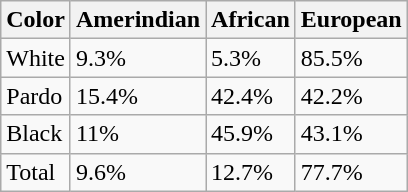<table class="wikitable">
<tr>
<th>Color</th>
<th>Amerindian</th>
<th>African</th>
<th>European</th>
</tr>
<tr>
<td>White</td>
<td>9.3%</td>
<td>5.3%</td>
<td>85.5%</td>
</tr>
<tr>
<td>Pardo</td>
<td>15.4%</td>
<td>42.4%</td>
<td>42.2%</td>
</tr>
<tr>
<td>Black</td>
<td>11%</td>
<td>45.9%</td>
<td>43.1%</td>
</tr>
<tr>
<td>Total</td>
<td>9.6%</td>
<td>12.7%</td>
<td>77.7%</td>
</tr>
</table>
